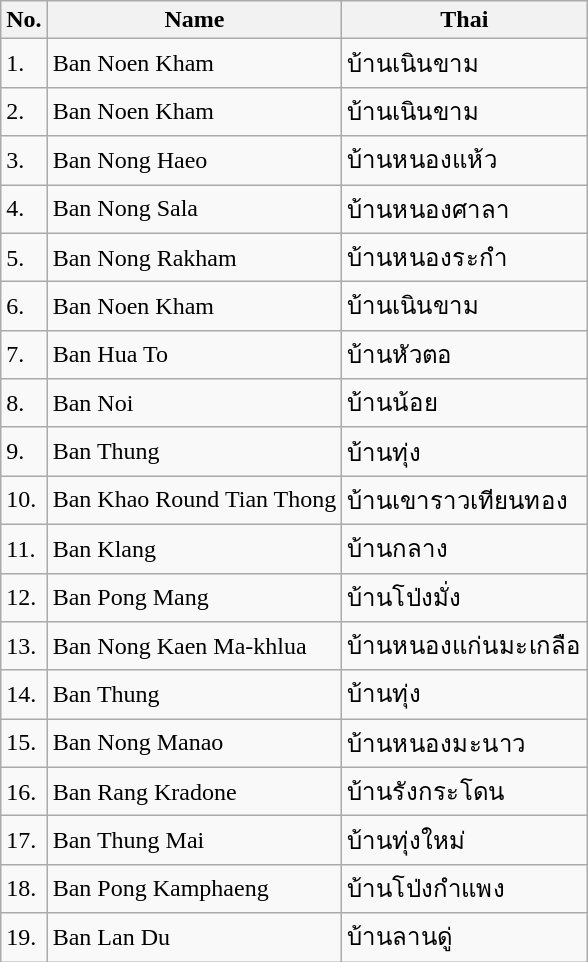<table class="wikitable sortable">
<tr>
<th>No.</th>
<th>Name</th>
<th>Thai</th>
</tr>
<tr>
<td>1.</td>
<td>Ban Noen Kham</td>
<td>บ้านเนินขาม</td>
</tr>
<tr>
<td>2.</td>
<td>Ban Noen Kham</td>
<td>บ้านเนินขาม</td>
</tr>
<tr>
<td>3.</td>
<td>Ban Nong Haeo</td>
<td>บ้านหนองแห้ว</td>
</tr>
<tr>
<td>4.</td>
<td>Ban Nong Sala</td>
<td>บ้านหนองศาลา</td>
</tr>
<tr>
<td>5.</td>
<td>Ban Nong Rakham</td>
<td>บ้านหนองระกำ</td>
</tr>
<tr>
<td>6.</td>
<td>Ban Noen Kham</td>
<td>บ้านเนินขาม</td>
</tr>
<tr>
<td>7.</td>
<td>Ban Hua To</td>
<td>บ้านหัวตอ</td>
</tr>
<tr>
<td>8.</td>
<td>Ban Noi</td>
<td>บ้านน้อย</td>
</tr>
<tr>
<td>9.</td>
<td>Ban Thung</td>
<td>บ้านทุ่ง</td>
</tr>
<tr>
<td>10.</td>
<td>Ban Khao Round Tian Thong</td>
<td>บ้านเขาราวเทียนทอง</td>
</tr>
<tr>
<td>11.</td>
<td>Ban Klang</td>
<td>บ้านกลาง</td>
</tr>
<tr>
<td>12.</td>
<td>Ban Pong Mang</td>
<td>บ้านโป่งมั่ง</td>
</tr>
<tr>
<td>13.</td>
<td>Ban Nong Kaen Ma-khlua</td>
<td>บ้านหนองแก่นมะเกลือ</td>
</tr>
<tr>
<td>14.</td>
<td>Ban Thung</td>
<td>บ้านทุ่ง</td>
</tr>
<tr>
<td>15.</td>
<td>Ban Nong Manao</td>
<td>บ้านหนองมะนาว</td>
</tr>
<tr>
<td>16.</td>
<td>Ban Rang Kradone</td>
<td>บ้านรังกระโดน</td>
</tr>
<tr>
<td>17.</td>
<td>Ban Thung Mai</td>
<td>บ้านทุ่งใหม่</td>
</tr>
<tr>
<td>18.</td>
<td>Ban Pong Kamphaeng</td>
<td>บ้านโป่งกำแพง</td>
</tr>
<tr>
<td>19.</td>
<td>Ban Lan Du</td>
<td>บ้านลานดู่</td>
</tr>
</table>
